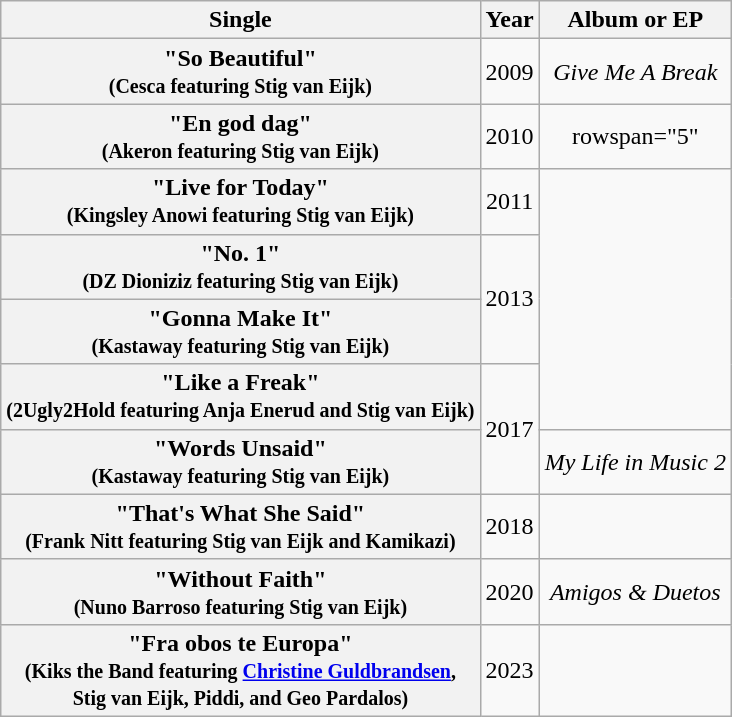<table class="wikitable plainrowheaders" style="text-align:center;">
<tr>
<th scope="col">Single</th>
<th scope="col">Year</th>
<th scope="col">Album or EP</th>
</tr>
<tr>
<th scope="row">"So Beautiful"<br><small>(Cesca featuring Stig van Eijk)</small></th>
<td>2009</td>
<td><em>Give Me A Break</em></td>
</tr>
<tr>
<th scope="row">"En god dag"<br><small>(Akeron featuring Stig van Eijk)</small></th>
<td>2010</td>
<td>rowspan="5" </td>
</tr>
<tr>
<th scope="row">"Live for Today"<br><small>(Kingsley Anowi featuring Stig van Eijk)</small></th>
<td>2011</td>
</tr>
<tr>
<th scope="row">"No. 1"<br><small>(DZ Dioniziz featuring Stig van Eijk)</small></th>
<td rowspan="2">2013</td>
</tr>
<tr>
<th scope="row">"Gonna Make It"<br><small>(Kastaway featuring Stig van Eijk)</small></th>
</tr>
<tr>
<th scope="row">"Like a Freak"<br><small>(2Ugly2Hold featuring Anja Enerud and Stig van Eijk)</small></th>
<td rowspan="2">2017</td>
</tr>
<tr>
<th scope="row">"Words Unsaid"<br><small>(Kastaway featuring Stig van Eijk)</small></th>
<td><em>My Life in Music 2</em></td>
</tr>
<tr>
<th scope="row">"That's What She Said"<br><small>(Frank Nitt featuring Stig van Eijk and Kamikazi)</small></th>
<td>2018</td>
<td></td>
</tr>
<tr>
<th scope="row">"Without Faith"<br><small>(Nuno Barroso featuring Stig van Eijk)</small></th>
<td>2020</td>
<td><em>Amigos & Duetos</em></td>
</tr>
<tr>
<th scope="row">"Fra obos te Europa"<br><small>(Kiks the Band featuring <a href='#'>Christine Guldbrandsen</a>,<br>Stig van Eijk, Piddi, and Geo Pardalos)</small></th>
<td>2023</td>
<td></td>
</tr>
</table>
